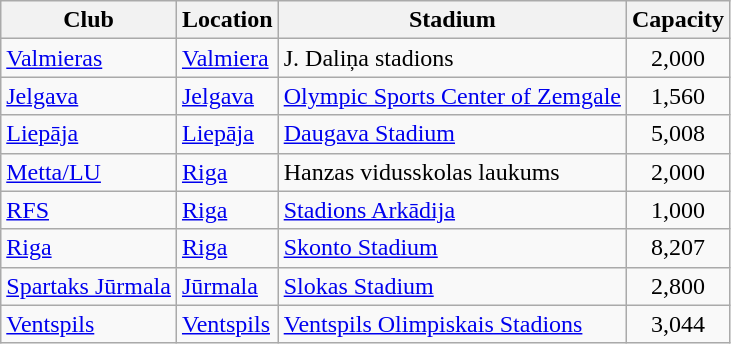<table class="wikitable sortable">
<tr>
<th>Club</th>
<th>Location</th>
<th>Stadium</th>
<th>Capacity</th>
</tr>
<tr>
<td><a href='#'>Valmieras</a></td>
<td><a href='#'>Valmiera</a></td>
<td>J. Daliņa stadions</td>
<td align="center">2,000</td>
</tr>
<tr>
<td><a href='#'>Jelgava</a></td>
<td><a href='#'>Jelgava</a></td>
<td><a href='#'>Olympic Sports Center of Zemgale</a></td>
<td align="center">1,560</td>
</tr>
<tr>
<td><a href='#'>Liepāja</a></td>
<td><a href='#'>Liepāja</a></td>
<td><a href='#'>Daugava Stadium</a></td>
<td align="center">5,008</td>
</tr>
<tr>
<td><a href='#'>Metta/LU</a></td>
<td><a href='#'>Riga</a></td>
<td>Hanzas vidusskolas laukums</td>
<td align="center">2,000</td>
</tr>
<tr>
<td><a href='#'>RFS</a></td>
<td><a href='#'>Riga</a></td>
<td><a href='#'>Stadions Arkādija</a></td>
<td align="center">1,000</td>
</tr>
<tr>
<td><a href='#'>Riga</a></td>
<td><a href='#'>Riga</a></td>
<td><a href='#'>Skonto Stadium</a></td>
<td align="center">8,207</td>
</tr>
<tr>
<td><a href='#'>Spartaks Jūrmala</a></td>
<td><a href='#'>Jūrmala</a></td>
<td><a href='#'>Slokas Stadium</a></td>
<td align="center">2,800</td>
</tr>
<tr>
<td><a href='#'>Ventspils</a></td>
<td><a href='#'>Ventspils</a></td>
<td><a href='#'>Ventspils Olimpiskais Stadions</a></td>
<td align="center">3,044</td>
</tr>
</table>
